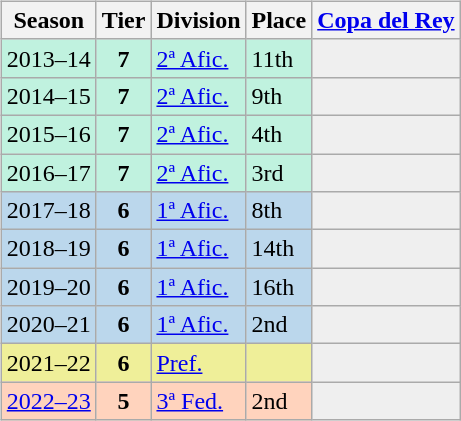<table>
<tr>
<td valign="top" width=0%><br><table class="wikitable">
<tr style="background:#f0f6fa;">
<th>Season</th>
<th>Tier</th>
<th>Division</th>
<th>Place</th>
<th><a href='#'>Copa del Rey</a></th>
</tr>
<tr>
<td style="background:#C0F2DF;">2013–14</td>
<th style="background:#C0F2DF;">7</th>
<td style="background:#C0F2DF;"><a href='#'>2ª Afic.</a></td>
<td style="background:#C0F2DF;">11th</td>
<th style="background:#efefef;"></th>
</tr>
<tr>
<td style="background:#C0F2DF;">2014–15</td>
<th style="background:#C0F2DF;">7</th>
<td style="background:#C0F2DF;"><a href='#'>2ª Afic.</a></td>
<td style="background:#C0F2DF;">9th</td>
<th style="background:#efefef;"></th>
</tr>
<tr>
<td style="background:#C0F2DF;">2015–16</td>
<th style="background:#C0F2DF;">7</th>
<td style="background:#C0F2DF;"><a href='#'>2ª Afic.</a></td>
<td style="background:#C0F2DF;">4th</td>
<th style="background:#efefef;"></th>
</tr>
<tr>
<td style="background:#C0F2DF;">2016–17</td>
<th style="background:#C0F2DF;">7</th>
<td style="background:#C0F2DF;"><a href='#'>2ª Afic.</a></td>
<td style="background:#C0F2DF;">3rd</td>
<th style="background:#efefef;"></th>
</tr>
<tr>
<td style="background:#BBD7EC;">2017–18</td>
<th style="background:#BBD7EC;">6</th>
<td style="background:#BBD7EC;"><a href='#'>1ª Afic.</a></td>
<td style="background:#BBD7EC;">8th</td>
<th style="background:#efefef;"></th>
</tr>
<tr>
<td style="background:#BBD7EC;">2018–19</td>
<th style="background:#BBD7EC;">6</th>
<td style="background:#BBD7EC;"><a href='#'>1ª Afic.</a></td>
<td style="background:#BBD7EC;">14th</td>
<th style="background:#efefef;"></th>
</tr>
<tr>
<td style="background:#BBD7EC;">2019–20</td>
<th style="background:#BBD7EC;">6</th>
<td style="background:#BBD7EC;"><a href='#'>1ª Afic.</a></td>
<td style="background:#BBD7EC;">16th</td>
<th style="background:#efefef;"></th>
</tr>
<tr>
<td style="background:#BBD7EC;">2020–21</td>
<th style="background:#BBD7EC;">6</th>
<td style="background:#BBD7EC;"><a href='#'>1ª Afic.</a></td>
<td style="background:#BBD7EC;">2nd</td>
<th style="background:#efefef;"></th>
</tr>
<tr>
<td style="background:#EFEF99;">2021–22</td>
<th style="background:#EFEF99;">6</th>
<td style="background:#EFEF99;"><a href='#'>Pref.</a></td>
<td style="background:#EFEF99;"></td>
<th style="background:#efefef;"></th>
</tr>
<tr>
<td style="background:#FFD3BD;"><a href='#'>2022–23</a></td>
<th style="background:#FFD3BD;">5</th>
<td style="background:#FFD3BD;"><a href='#'>3ª Fed.</a></td>
<td style="background:#FFD3BD;">2nd</td>
<th style="background:#efefef;"></th>
</tr>
</table>
</td>
</tr>
</table>
